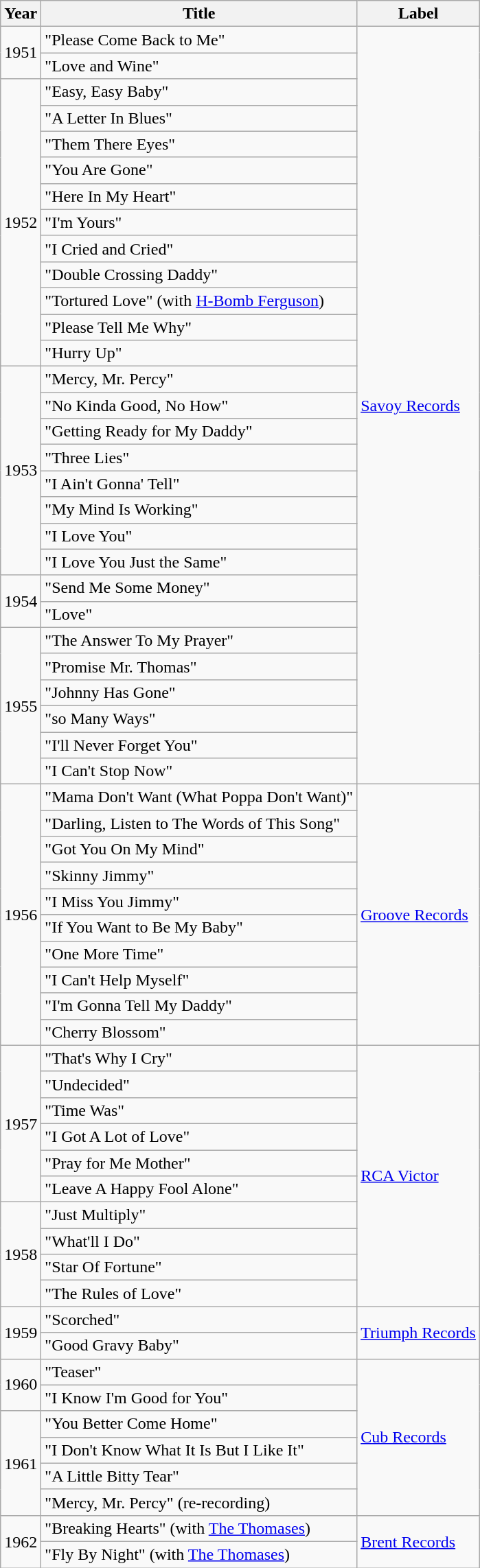<table class="wikitable">
<tr>
<th>Year</th>
<th>Title</th>
<th>Label</th>
</tr>
<tr>
<td rowspan="2">1951</td>
<td>"Please Come Back to Me"</td>
<td rowspan="29"><a href='#'>Savoy Records</a></td>
</tr>
<tr>
<td>"Love and Wine"</td>
</tr>
<tr>
<td rowspan="11">1952</td>
<td>"Easy, Easy Baby"</td>
</tr>
<tr>
<td>"A Letter In Blues"</td>
</tr>
<tr>
<td>"Them There Eyes"</td>
</tr>
<tr>
<td>"You Are Gone"</td>
</tr>
<tr>
<td>"Here In My Heart"</td>
</tr>
<tr>
<td>"I'm Yours"</td>
</tr>
<tr>
<td>"I Cried and Cried"</td>
</tr>
<tr>
<td>"Double Crossing Daddy"</td>
</tr>
<tr>
<td>"Tortured Love" (with <a href='#'>H-Bomb Ferguson</a>)</td>
</tr>
<tr>
<td>"Please Tell Me Why"</td>
</tr>
<tr>
<td>"Hurry Up"</td>
</tr>
<tr>
<td rowspan="8">1953</td>
<td>"Mercy, Mr. Percy"</td>
</tr>
<tr>
<td>"No Kinda Good, No How"</td>
</tr>
<tr>
<td>"Getting Ready for My Daddy"</td>
</tr>
<tr>
<td>"Three Lies"</td>
</tr>
<tr>
<td>"I Ain't Gonna' Tell"</td>
</tr>
<tr>
<td>"My Mind Is Working"</td>
</tr>
<tr>
<td>"I Love You"</td>
</tr>
<tr>
<td>"I Love You Just the Same"</td>
</tr>
<tr>
<td rowspan="2">1954</td>
<td>"Send Me Some Money"</td>
</tr>
<tr>
<td>"Love"</td>
</tr>
<tr>
<td rowspan="6">1955</td>
<td>"The Answer To My Prayer"</td>
</tr>
<tr>
<td>"Promise Mr. Thomas"</td>
</tr>
<tr>
<td>"Johnny Has Gone"</td>
</tr>
<tr>
<td>"so Many Ways"</td>
</tr>
<tr>
<td>"I'll Never Forget You"</td>
</tr>
<tr>
<td>"I Can't Stop Now"</td>
</tr>
<tr>
<td rowspan="10">1956</td>
<td>"Mama Don't Want (What Poppa Don't Want)"</td>
<td rowspan="10"><a href='#'>Groove Records</a></td>
</tr>
<tr>
<td>"Darling, Listen to The Words of This Song"</td>
</tr>
<tr>
<td>"Got You On My Mind"</td>
</tr>
<tr>
<td>"Skinny Jimmy"</td>
</tr>
<tr>
<td>"I Miss You Jimmy"</td>
</tr>
<tr>
<td>"If You Want to Be My Baby"</td>
</tr>
<tr>
<td>"One More Time"</td>
</tr>
<tr>
<td>"I Can't Help Myself"</td>
</tr>
<tr>
<td>"I'm Gonna Tell My Daddy"</td>
</tr>
<tr>
<td>"Cherry Blossom"</td>
</tr>
<tr>
<td rowspan="6">1957</td>
<td>"That's Why I Cry"</td>
<td rowspan="10"><a href='#'>RCA Victor</a></td>
</tr>
<tr>
<td>"Undecided"</td>
</tr>
<tr>
<td>"Time Was"</td>
</tr>
<tr>
<td>"I Got A Lot of Love"</td>
</tr>
<tr>
<td>"Pray for Me Mother"</td>
</tr>
<tr>
<td>"Leave A Happy Fool Alone"</td>
</tr>
<tr>
<td rowspan="4">1958</td>
<td>"Just Multiply"</td>
</tr>
<tr>
<td>"What'll I Do"</td>
</tr>
<tr>
<td>"Star Of Fortune"</td>
</tr>
<tr>
<td>"The Rules of Love"</td>
</tr>
<tr>
<td rowspan="2">1959</td>
<td>"Scorched"</td>
<td rowspan="2"><a href='#'>Triumph Records</a></td>
</tr>
<tr>
<td>"Good Gravy Baby"</td>
</tr>
<tr>
<td rowspan="2">1960</td>
<td>"Teaser"</td>
<td rowspan="6"><a href='#'>Cub Records</a></td>
</tr>
<tr>
<td>"I Know I'm Good for You"</td>
</tr>
<tr>
<td rowspan="4">1961</td>
<td>"You Better Come Home"</td>
</tr>
<tr>
<td>"I Don't Know What It Is But I Like It"</td>
</tr>
<tr>
<td>"A Little Bitty Tear"</td>
</tr>
<tr>
<td>"Mercy, Mr. Percy" (re-recording)</td>
</tr>
<tr>
<td rowspan="2">1962</td>
<td>"Breaking Hearts" (with <a href='#'>The Thomases</a>)</td>
<td rowspan="2"><a href='#'>Brent Records</a></td>
</tr>
<tr>
<td>"Fly By Night" (with <a href='#'>The Thomases</a>)</td>
</tr>
</table>
